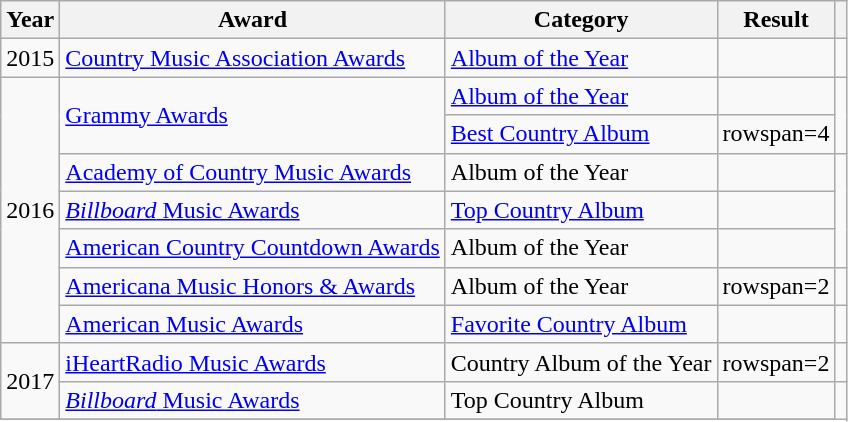<table class="wikitable">
<tr>
<th>Year</th>
<th>Award</th>
<th>Category</th>
<th>Result</th>
<th></th>
</tr>
<tr>
<td>2015</td>
<td><a href='#'>Country Music Association Awards</a></td>
<td><a href='#'>Album of the Year</a></td>
<td></td>
<td style="text-align:center;"></td>
</tr>
<tr>
<td rowspan=7>2016</td>
<td rowspan=2><a href='#'>Grammy Awards</a></td>
<td><a href='#'>Album of the Year</a></td>
<td></td>
<td style="text-align:center;" rowspan=2></td>
</tr>
<tr>
<td><a href='#'>Best Country Album</a></td>
<td>rowspan=4 </td>
</tr>
<tr>
<td><a href='#'>Academy of Country Music Awards</a></td>
<td>Album of the Year</td>
<td style="text-align:center;"></td>
</tr>
<tr>
<td><a href='#'><em>Billboard</em> Music Awards</a></td>
<td><a href='#'>Top Country Album</a></td>
<td style="text-align:center;"></td>
</tr>
<tr>
<td><a href='#'>American Country Countdown Awards</a></td>
<td>Album of the Year</td>
<td style="text-align:center;"></td>
</tr>
<tr>
<td><a href='#'>Americana Music Honors & Awards</a></td>
<td>Album of the Year</td>
<td>rowspan=2 </td>
<td style="text-align:center;"></td>
</tr>
<tr>
<td><a href='#'>American Music Awards</a></td>
<td><a href='#'>Favorite Country Album</a></td>
<td style="text-align:center;"></td>
</tr>
<tr>
<td rowspan=2>2017</td>
<td><a href='#'>iHeartRadio Music Awards</a></td>
<td>Country Album of the Year</td>
<td>rowspan=2 </td>
<td style="text-align:center;"></td>
</tr>
<tr>
<td><a href='#'><em>Billboard</em> Music Awards</a></td>
<td>Top Country Album</td>
<td style="text-align:center;"></td>
</tr>
<tr>
</tr>
</table>
